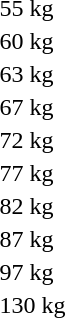<table>
<tr>
<td>55 kg</td>
<td></td>
<td></td>
<td></td>
</tr>
<tr>
<td>60 kg</td>
<td></td>
<td></td>
<td></td>
</tr>
<tr>
<td>63 kg</td>
<td></td>
<td></td>
<td></td>
</tr>
<tr>
<td>67 kg</td>
<td></td>
<td></td>
<td></td>
</tr>
<tr>
<td>72 kg</td>
<td></td>
<td></td>
<td></td>
</tr>
<tr>
<td>77 kg</td>
<td></td>
<td></td>
<td></td>
</tr>
<tr>
<td>82 kg</td>
<td></td>
<td></td>
<td></td>
</tr>
<tr>
<td>87 kg</td>
<td></td>
<td></td>
<td></td>
</tr>
<tr>
<td>97 kg</td>
<td></td>
<td></td>
<td></td>
</tr>
<tr>
<td>130 kg</td>
<td></td>
<td></td>
<td></td>
</tr>
</table>
